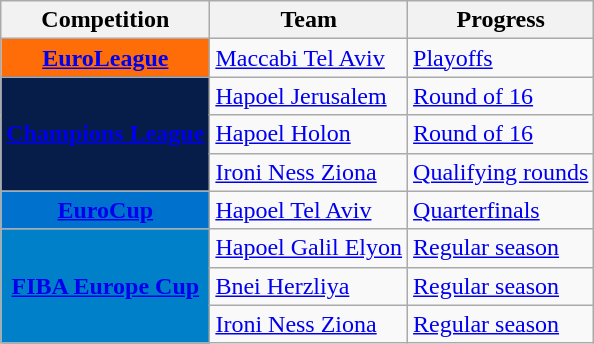<table class="wikitable sortable">
<tr>
<th>Competition</th>
<th>Team</th>
<th>Progress</th>
</tr>
<tr>
<td bgcolor=#ff6d09 align=center><strong><a href='#'><span>EuroLeague</span></a></strong></td>
<td><a href='#'>Maccabi Tel Aviv</a></td>
<td><a href='#'>Playoffs</a></td>
</tr>
<tr>
<td bgcolor=#071D49 align=center rowspan=3><strong><a href='#'><span>Champions League</span></a></strong></td>
<td><a href='#'>Hapoel Jerusalem</a></td>
<td><a href='#'>Round of 16</a></td>
</tr>
<tr>
<td><a href='#'>Hapoel Holon</a></td>
<td><a href='#'>Round of 16</a></td>
</tr>
<tr>
<td><a href='#'>Ironi Ness Ziona</a></td>
<td><a href='#'>Qualifying rounds</a></td>
</tr>
<tr>
<td bgcolor=#0072CE align=center><strong><a href='#'><span>EuroCup</span></a></strong></td>
<td><a href='#'>Hapoel Tel Aviv</a></td>
<td><a href='#'>Quarterfinals</a></td>
</tr>
<tr>
<td bgcolor=#0080C8 align=center rowspan=3><strong><a href='#'><span>FIBA Europe Cup</span></a></strong></td>
<td><a href='#'>Hapoel Galil Elyon</a></td>
<td><a href='#'>Regular season</a></td>
</tr>
<tr>
<td><a href='#'>Bnei Herzliya</a></td>
<td><a href='#'>Regular season</a></td>
</tr>
<tr>
<td><a href='#'>Ironi Ness Ziona</a></td>
<td><a href='#'>Regular season</a></td>
</tr>
</table>
